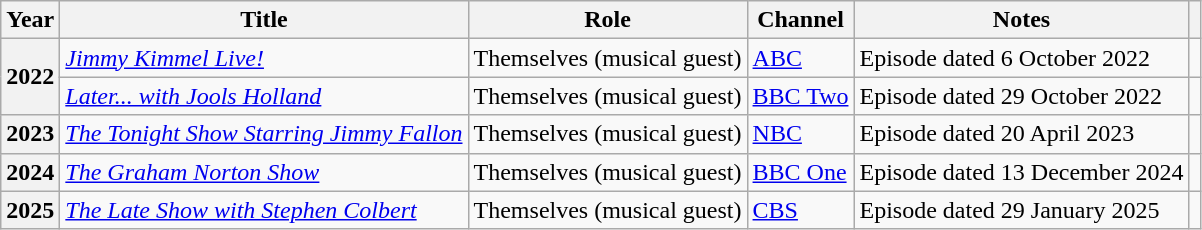<table class="wikitable plainrowheaders">
<tr>
<th scope="col">Year</th>
<th scope="col">Title</th>
<th scope="col">Role</th>
<th scope="col">Channel</th>
<th scope="col">Notes</th>
<th scope="col"></th>
</tr>
<tr>
<th scope="row" rowspan=2>2022</th>
<td><em><a href='#'>Jimmy Kimmel Live!</a></em></td>
<td>Themselves (musical guest)</td>
<td><a href='#'>ABC</a></td>
<td>Episode dated 6 October 2022</td>
<td style="text-align: center;"></td>
</tr>
<tr>
<td><em><a href='#'>Later... with Jools Holland</a></em></td>
<td>Themselves (musical guest)</td>
<td><a href='#'>BBC Two</a></td>
<td>Episode dated 29 October 2022</td>
<td style="text-align: center;"></td>
</tr>
<tr>
<th scope="row">2023</th>
<td><em><a href='#'>The Tonight Show Starring Jimmy Fallon</a></em></td>
<td>Themselves (musical guest)</td>
<td><a href='#'>NBC</a></td>
<td>Episode dated 20 April 2023</td>
<td style="text-align: center;"></td>
</tr>
<tr>
<th scope="row">2024</th>
<td><em><a href='#'>The Graham Norton Show</a></em></td>
<td>Themselves (musical guest)</td>
<td><a href='#'>BBC One</a></td>
<td>Episode dated 13 December 2024</td>
<td style="text-align: center;"></td>
</tr>
<tr>
<th scope="row" rowspan=2>2025</th>
<td><em><a href='#'>The Late Show with Stephen Colbert</a></em></td>
<td>Themselves (musical guest)</td>
<td><a href='#'>CBS</a></td>
<td>Episode dated 29 January 2025</td>
<td style="text-align: center;"></td>
</tr>
</table>
